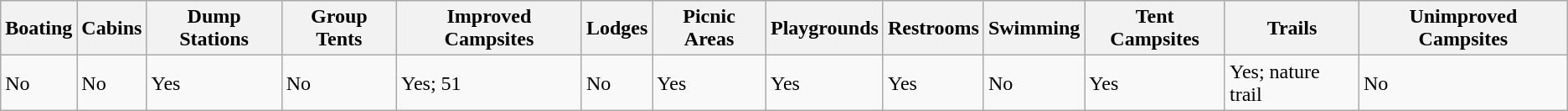<table class="wikitable">
<tr bgcolor="#eefef">
<th>Boating</th>
<th>Cabins</th>
<th>Dump Stations</th>
<th>Group Tents</th>
<th>Improved Campsites</th>
<th>Lodges</th>
<th>Picnic Areas</th>
<th>Playgrounds</th>
<th>Restrooms</th>
<th>Swimming</th>
<th>Tent Campsites</th>
<th>Trails</th>
<th>Unimproved Campsites</th>
</tr>
<tr>
<td>No</td>
<td>No</td>
<td>Yes</td>
<td>No</td>
<td>Yes; 51</td>
<td>No</td>
<td>Yes</td>
<td>Yes</td>
<td>Yes</td>
<td>No</td>
<td>Yes</td>
<td>Yes; nature trail</td>
<td>No</td>
</tr>
</table>
